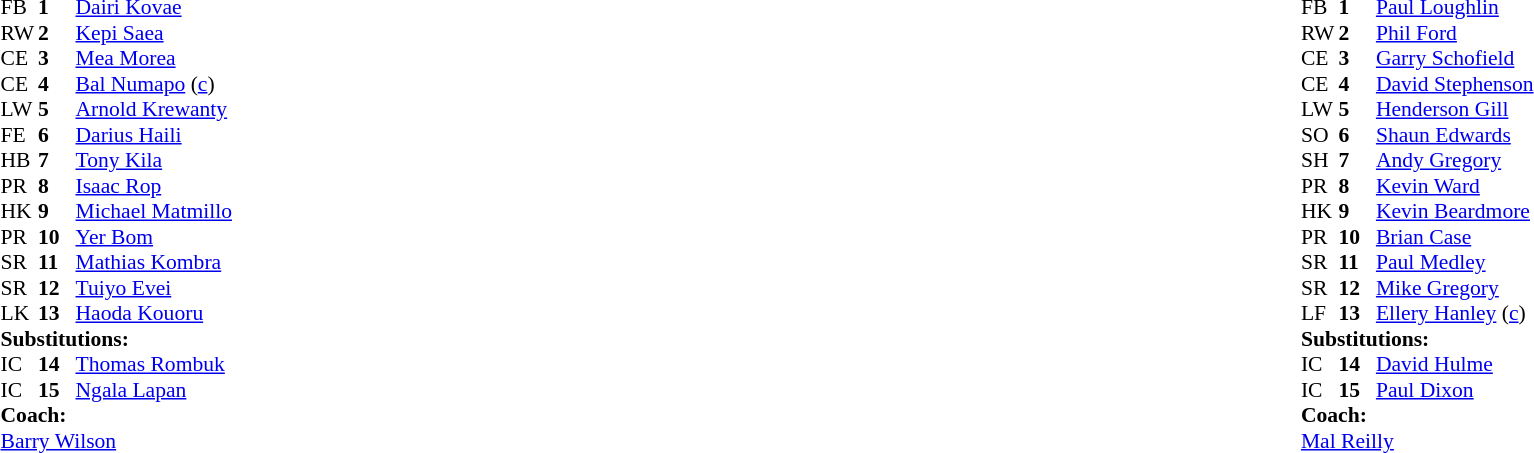<table width="100%">
<tr>
<td valign="top" width="50%"><br><table style="font-size: 90%" cellspacing="0" cellpadding="0">
<tr>
<th width="25"></th>
<th width="25"></th>
</tr>
<tr>
<td>FB</td>
<td><strong>1</strong></td>
<td> <a href='#'>Dairi Kovae</a></td>
</tr>
<tr>
<td>RW</td>
<td><strong>2</strong></td>
<td> <a href='#'>Kepi Saea</a></td>
</tr>
<tr>
<td>CE</td>
<td><strong>3</strong></td>
<td> <a href='#'>Mea Morea</a></td>
</tr>
<tr>
<td>CE</td>
<td><strong>4</strong></td>
<td> <a href='#'>Bal Numapo</a> (<a href='#'>c</a>)</td>
</tr>
<tr>
<td>LW</td>
<td><strong>5</strong></td>
<td> <a href='#'>Arnold Krewanty</a></td>
</tr>
<tr>
<td>FE</td>
<td><strong>6</strong></td>
<td> <a href='#'>Darius Haili</a></td>
</tr>
<tr>
<td>HB</td>
<td><strong>7</strong></td>
<td> <a href='#'>Tony Kila</a></td>
</tr>
<tr>
<td>PR</td>
<td><strong>8</strong></td>
<td> <a href='#'>Isaac Rop</a></td>
</tr>
<tr>
<td>HK</td>
<td><strong>9</strong></td>
<td> <a href='#'>Michael Matmillo</a></td>
</tr>
<tr>
<td>PR</td>
<td><strong>10</strong></td>
<td> <a href='#'>Yer Bom</a></td>
</tr>
<tr>
<td>SR</td>
<td><strong>11</strong></td>
<td> <a href='#'>Mathias Kombra</a></td>
</tr>
<tr>
<td>SR</td>
<td><strong>12</strong></td>
<td> <a href='#'>Tuiyo Evei</a></td>
</tr>
<tr>
<td>LK</td>
<td><strong>13</strong></td>
<td> <a href='#'>Haoda Kouoru</a></td>
</tr>
<tr>
<td colspan=3><strong>Substitutions:</strong></td>
</tr>
<tr>
<td>IC</td>
<td><strong>14</strong></td>
<td> <a href='#'>Thomas Rombuk</a></td>
</tr>
<tr>
<td>IC</td>
<td><strong>15</strong></td>
<td> <a href='#'>Ngala Lapan</a></td>
</tr>
<tr>
<td colspan=3><strong>Coach:</strong></td>
</tr>
<tr>
<td colspan="4"> <a href='#'>Barry Wilson</a></td>
</tr>
</table>
</td>
<td valign="top" width="50%"><br><table style="font-size: 90%" cellspacing="0" cellpadding="0" align="center">
<tr>
<th width="25"></th>
<th width="25"></th>
</tr>
<tr>
<td>FB</td>
<td><strong>1</strong></td>
<td> <a href='#'>Paul Loughlin</a></td>
</tr>
<tr>
<td>RW</td>
<td><strong>2</strong></td>
<td> <a href='#'>Phil Ford</a></td>
</tr>
<tr>
<td>CE</td>
<td><strong>3</strong></td>
<td> <a href='#'>Garry Schofield</a></td>
</tr>
<tr>
<td>CE</td>
<td><strong>4</strong></td>
<td> <a href='#'>David Stephenson</a></td>
</tr>
<tr>
<td>LW</td>
<td><strong>5</strong></td>
<td> <a href='#'>Henderson Gill</a></td>
</tr>
<tr>
<td>SO</td>
<td><strong>6</strong></td>
<td> <a href='#'>Shaun Edwards</a></td>
</tr>
<tr>
<td>SH</td>
<td><strong>7</strong></td>
<td> <a href='#'>Andy Gregory</a></td>
</tr>
<tr>
<td>PR</td>
<td><strong>8</strong></td>
<td> <a href='#'>Kevin Ward</a></td>
</tr>
<tr>
<td>HK</td>
<td><strong>9</strong></td>
<td> <a href='#'>Kevin Beardmore</a></td>
</tr>
<tr>
<td>PR</td>
<td><strong>10</strong></td>
<td> <a href='#'>Brian Case</a></td>
</tr>
<tr>
<td>SR</td>
<td><strong>11</strong></td>
<td> <a href='#'>Paul Medley</a></td>
</tr>
<tr>
<td>SR</td>
<td><strong>12</strong></td>
<td> <a href='#'>Mike Gregory</a></td>
</tr>
<tr>
<td>LF</td>
<td><strong>13</strong></td>
<td> <a href='#'>Ellery Hanley</a> (<a href='#'>c</a>)</td>
</tr>
<tr>
<td colspan=3><strong>Substitutions:</strong></td>
</tr>
<tr>
<td>IC</td>
<td><strong>14</strong></td>
<td> <a href='#'>David Hulme</a></td>
</tr>
<tr>
<td>IC</td>
<td><strong>15</strong></td>
<td> <a href='#'>Paul Dixon</a></td>
</tr>
<tr>
<td colspan=3><strong>Coach:</strong></td>
</tr>
<tr>
<td colspan="4"> <a href='#'>Mal Reilly</a></td>
</tr>
</table>
</td>
</tr>
</table>
